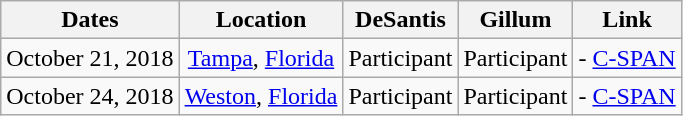<table class="wikitable" style="text-align:center">
<tr>
<th>Dates</th>
<th>Location</th>
<th>DeSantis</th>
<th>Gillum</th>
<th>Link</th>
</tr>
<tr>
<td>October 21, 2018</td>
<td><a href='#'>Tampa</a>, <a href='#'>Florida</a></td>
<td>Participant</td>
<td>Participant</td>
<td align=left> - <a href='#'>C-SPAN</a></td>
</tr>
<tr>
<td>October 24, 2018</td>
<td><a href='#'>Weston</a>, <a href='#'>Florida</a></td>
<td>Participant</td>
<td>Participant</td>
<td align=left> - <a href='#'>C-SPAN</a></td>
</tr>
</table>
